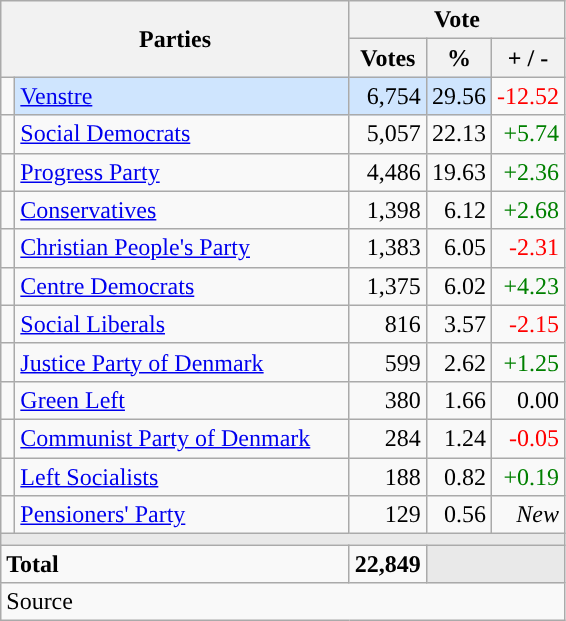<table class="wikitable" style="text-align:right;">
<tr>
<th style="text-align:centre;" rowspan="2" colspan="2" width="225">Parties</th>
<th colspan="3">Vote</th>
</tr>
<tr>
<th width="15">Votes</th>
<th width="15">%</th>
<th width="15">+ / -</th>
</tr>
<tr>
<td width="2" style="color:inherit;background:"></td>
<td bgcolor=#cfe5fe  align="left"><a href='#'>Venstre</a></td>
<td bgcolor=#cfe5fe>6,754</td>
<td bgcolor=#cfe5fe>29.56</td>
<td style=color:red;>-12.52</td>
</tr>
<tr>
<td width="2" style="color:inherit;background:"></td>
<td align="left"><a href='#'>Social Democrats</a></td>
<td>5,057</td>
<td>22.13</td>
<td style=color:green;>+5.74</td>
</tr>
<tr>
<td width="2" style="color:inherit;background:"></td>
<td align="left"><a href='#'>Progress Party</a></td>
<td>4,486</td>
<td>19.63</td>
<td style=color:green;>+2.36</td>
</tr>
<tr>
<td width="2" style="color:inherit;background:"></td>
<td align="left"><a href='#'>Conservatives</a></td>
<td>1,398</td>
<td>6.12</td>
<td style=color:green;>+2.68</td>
</tr>
<tr>
<td width="2" style="color:inherit;background:"></td>
<td align="left"><a href='#'>Christian People's Party</a></td>
<td>1,383</td>
<td>6.05</td>
<td style=color:red;>-2.31</td>
</tr>
<tr>
<td width="2" style="color:inherit;background:"></td>
<td align="left"><a href='#'>Centre Democrats</a></td>
<td>1,375</td>
<td>6.02</td>
<td style=color:green;>+4.23</td>
</tr>
<tr>
<td width="2" style="color:inherit;background:"></td>
<td align="left"><a href='#'>Social Liberals</a></td>
<td>816</td>
<td>3.57</td>
<td style=color:red;>-2.15</td>
</tr>
<tr>
<td width="2" style="color:inherit;background:"></td>
<td align="left"><a href='#'>Justice Party of Denmark</a></td>
<td>599</td>
<td>2.62</td>
<td style=color:green;>+1.25</td>
</tr>
<tr>
<td width="2" style="color:inherit;background:"></td>
<td align="left"><a href='#'>Green Left</a></td>
<td>380</td>
<td>1.66</td>
<td>0.00</td>
</tr>
<tr>
<td width="2" style="color:inherit;background:"></td>
<td align="left"><a href='#'>Communist Party of Denmark</a></td>
<td>284</td>
<td>1.24</td>
<td style=color:red;>-0.05</td>
</tr>
<tr>
<td width="2" style="color:inherit;background:"></td>
<td align="left"><a href='#'>Left Socialists</a></td>
<td>188</td>
<td>0.82</td>
<td style=color:green;>+0.19</td>
</tr>
<tr>
<td width="2" style="color:inherit;background:"></td>
<td align="left"><a href='#'>Pensioners' Party</a></td>
<td>129</td>
<td>0.56</td>
<td><em>New</em></td>
</tr>
<tr>
<td colspan="7" bgcolor="#E9E9E9"></td>
</tr>
<tr>
<td align="left" colspan="2"><strong>Total</strong></td>
<td><strong>22,849</strong></td>
<td bgcolor="#E9E9E9" colspan="2"></td>
</tr>
<tr>
<td align="left" colspan="6">Source</td>
</tr>
</table>
